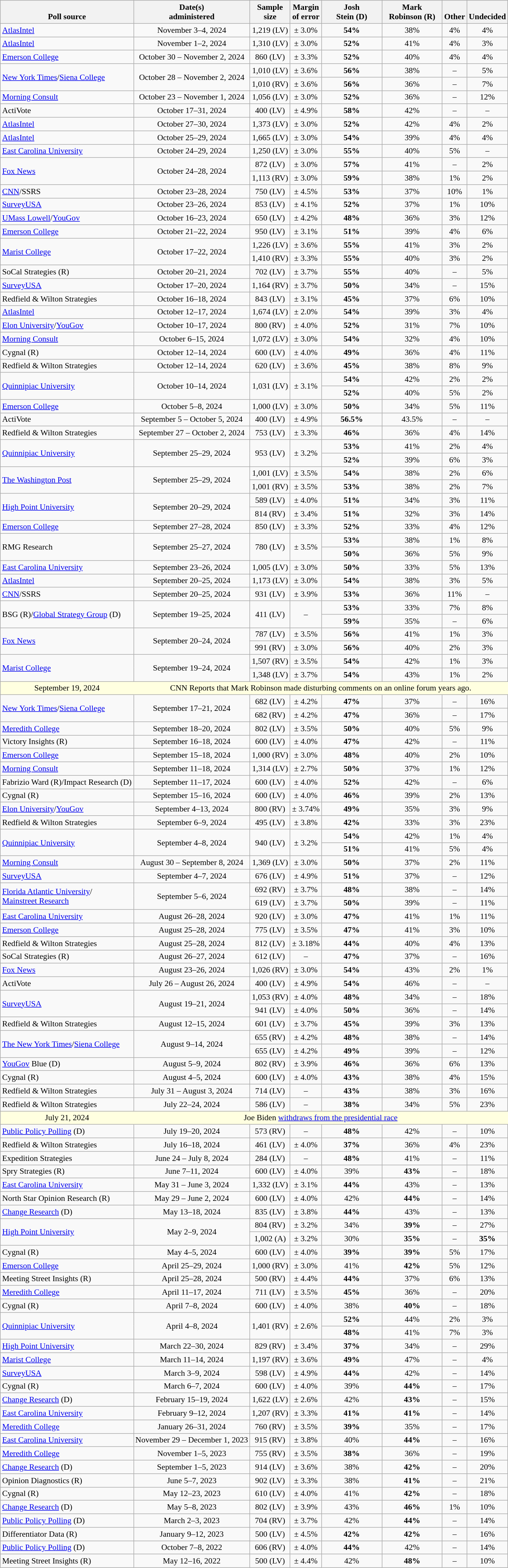<table class="wikitable" style="font-size:90%;text-align:center;">
<tr valign=bottom>
<th>Poll source</th>
<th>Date(s)<br>administered</th>
<th>Sample<br>size</th>
<th>Margin<br>of error</th>
<th style="width:100px;">Josh<br>Stein (D)</th>
<th style="width:100px;">Mark<br>Robinson (R)</th>
<th>Other</th>
<th>Undecided</th>
</tr>
<tr>
<td style="text-align:left;"><a href='#'>AtlasIntel</a></td>
<td>November 3–4, 2024</td>
<td>1,219 (LV)</td>
<td>± 3.0%</td>
<td><strong>54%</strong></td>
<td>38%</td>
<td>4%</td>
<td>4%</td>
</tr>
<tr>
<td style="text-align:left;"><a href='#'>AtlasIntel</a></td>
<td>November 1–2, 2024</td>
<td>1,310 (LV)</td>
<td>± 3.0%</td>
<td><strong>52%</strong></td>
<td>41%</td>
<td>4%</td>
<td>3%</td>
</tr>
<tr>
<td style="text-align:left;"><a href='#'>Emerson College</a></td>
<td>October 30 – November 2, 2024</td>
<td>860 (LV)</td>
<td>± 3.3%</td>
<td><strong>52%</strong></td>
<td>40%</td>
<td>4%</td>
<td>4%</td>
</tr>
<tr>
<td rowspan="2" style="text-align:left;"><a href='#'>New York Times</a>/<a href='#'>Siena College</a></td>
<td rowspan="2">October 28 – November 2, 2024</td>
<td>1,010 (LV)</td>
<td>± 3.6%</td>
<td><strong>56%</strong></td>
<td>38%</td>
<td>–</td>
<td>5%</td>
</tr>
<tr>
<td>1,010 (RV)</td>
<td>± 3.6%</td>
<td><strong>56%</strong></td>
<td>36%</td>
<td>–</td>
<td>7%</td>
</tr>
<tr>
<td style="text-align:left;"><a href='#'>Morning Consult</a></td>
<td>October 23 – November 1, 2024</td>
<td>1,056 (LV)</td>
<td>± 3.0%</td>
<td><strong>52%</strong></td>
<td>36%</td>
<td>–</td>
<td>12%</td>
</tr>
<tr>
<td style="text-align:left;">ActiVote</td>
<td>October 17–31, 2024</td>
<td>400 (LV)</td>
<td>± 4.9%</td>
<td><strong>58%</strong></td>
<td>42%</td>
<td>–</td>
<td>–</td>
</tr>
<tr>
<td style="text-align:left;"><a href='#'>AtlasIntel</a></td>
<td>October 27–30, 2024</td>
<td>1,373 (LV)</td>
<td>± 3.0%</td>
<td><strong>52%</strong></td>
<td>42%</td>
<td>4%</td>
<td>2%</td>
</tr>
<tr>
<td style="text-align:left;"><a href='#'>AtlasIntel</a></td>
<td>October 25–29, 2024</td>
<td>1,665 (LV)</td>
<td>± 3.0%</td>
<td><strong>54%</strong></td>
<td>39%</td>
<td>4%</td>
<td>4%</td>
</tr>
<tr>
<td style="text-align:left;"><a href='#'>East Carolina University</a></td>
<td>October 24–29, 2024</td>
<td>1,250 (LV)</td>
<td>± 3.0%</td>
<td><strong>55%</strong></td>
<td>40%</td>
<td>5%</td>
<td>–</td>
</tr>
<tr>
<td style="text-align:left;" rowspan="2"><a href='#'>Fox News</a></td>
<td rowspan="2">October 24–28, 2024</td>
<td>872 (LV)</td>
<td>± 3.0%</td>
<td><strong>57%</strong></td>
<td>41%</td>
<td>–</td>
<td>2%</td>
</tr>
<tr>
<td>1,113 (RV)</td>
<td>± 3.0%</td>
<td><strong>59%</strong></td>
<td>38%</td>
<td>1%</td>
<td>2%</td>
</tr>
<tr>
<td style="text-align:left;"><a href='#'>CNN</a>/SSRS</td>
<td>October 23–28, 2024</td>
<td>750 (LV)</td>
<td>± 4.5%</td>
<td><strong>53%</strong></td>
<td>37%</td>
<td>10%</td>
<td>1%</td>
</tr>
<tr>
<td style="text-align:left;"><a href='#'>SurveyUSA</a></td>
<td>October 23–26, 2024</td>
<td>853 (LV)</td>
<td>± 4.1%</td>
<td><strong>52%</strong></td>
<td>37%</td>
<td>1%</td>
<td>10%</td>
</tr>
<tr>
<td style="text-align:left;"><a href='#'>UMass Lowell</a>/<a href='#'>YouGov</a></td>
<td>October 16–23, 2024</td>
<td>650 (LV)</td>
<td>± 4.2%</td>
<td><strong>48%</strong></td>
<td>36%</td>
<td>3%</td>
<td>12%</td>
</tr>
<tr>
<td style="text-align:left;"><a href='#'>Emerson College</a></td>
<td>October 21–22, 2024</td>
<td>950 (LV)</td>
<td>± 3.1%</td>
<td><strong>51%</strong></td>
<td>39%</td>
<td>4%</td>
<td>6%</td>
</tr>
<tr>
<td style="text-align:left;" rowspan="2"><a href='#'>Marist College</a></td>
<td rowspan="2">October 17–22, 2024</td>
<td>1,226 (LV)</td>
<td>± 3.6%</td>
<td><strong>55%</strong></td>
<td>41%</td>
<td>3%</td>
<td>2%</td>
</tr>
<tr>
<td>1,410 (RV)</td>
<td>± 3.3%</td>
<td><strong>55%</strong></td>
<td>40%</td>
<td>3%</td>
<td>2%</td>
</tr>
<tr>
<td style="text-align:left;">SoCal Strategies (R)</td>
<td>October 20–21, 2024</td>
<td>702 (LV)</td>
<td>± 3.7%</td>
<td><strong>55%</strong></td>
<td>40%</td>
<td>–</td>
<td>5%</td>
</tr>
<tr>
<td style="text-align:left;"><a href='#'>SurveyUSA</a></td>
<td>October 17–20, 2024</td>
<td>1,164 (RV)</td>
<td>± 3.7%</td>
<td><strong>50%</strong></td>
<td>34%</td>
<td>–</td>
<td>15%</td>
</tr>
<tr>
<td style="text-align:left;">Redfield & Wilton Strategies</td>
<td>October 16–18, 2024</td>
<td>843 (LV)</td>
<td>± 3.1%</td>
<td><strong>45%</strong></td>
<td>37%</td>
<td>6%</td>
<td>10%</td>
</tr>
<tr>
<td style="text-align:left;"><a href='#'>AtlasIntel</a></td>
<td>October 12–17, 2024</td>
<td>1,674 (LV)</td>
<td>± 2.0%</td>
<td><strong>54%</strong></td>
<td>39%</td>
<td>3%</td>
<td>4%</td>
</tr>
<tr>
<td style="text-align:left;"><a href='#'>Elon University</a>/<a href='#'>YouGov</a></td>
<td>October 10–17, 2024</td>
<td>800 (RV)</td>
<td>± 4.0%</td>
<td><strong>52%</strong></td>
<td>31%</td>
<td>7%</td>
<td>10%</td>
</tr>
<tr>
<td style="text-align:left;"><a href='#'>Morning Consult</a></td>
<td>October 6–15, 2024</td>
<td>1,072 (LV)</td>
<td>± 3.0%</td>
<td><strong>54%</strong></td>
<td>32%</td>
<td>4%</td>
<td>10%</td>
</tr>
<tr>
<td style="text-align:left;">Cygnal (R)</td>
<td>October 12–14, 2024</td>
<td>600 (LV)</td>
<td>± 4.0%</td>
<td><strong>49%</strong></td>
<td>36%</td>
<td>4%</td>
<td>11%</td>
</tr>
<tr>
<td style="text-align:left;">Redfield & Wilton Strategies</td>
<td>October 12–14, 2024</td>
<td>620 (LV)</td>
<td>± 3.6%</td>
<td><strong>45%</strong></td>
<td>38%</td>
<td>8%</td>
<td>9%</td>
</tr>
<tr>
<td style="text-align:left;" rowspan="2"><a href='#'>Quinnipiac University</a></td>
<td rowspan="2">October 10–14, 2024</td>
<td rowspan="2">1,031 (LV)</td>
<td rowspan="2">± 3.1%</td>
<td><strong>54%</strong></td>
<td>42%</td>
<td>2%</td>
<td>2%</td>
</tr>
<tr>
<td><strong>52%</strong></td>
<td>40%</td>
<td>5%</td>
<td>2%</td>
</tr>
<tr>
<td style="text-align:left;"><a href='#'>Emerson College</a></td>
<td>October 5–8, 2024</td>
<td>1,000 (LV)</td>
<td>± 3.0%</td>
<td><strong>50%</strong></td>
<td>34%</td>
<td>5%</td>
<td>11%</td>
</tr>
<tr>
<td style="text-align:left;">ActiVote</td>
<td>September 5 – October 5, 2024</td>
<td>400 (LV)</td>
<td>± 4.9%</td>
<td><strong>56.5%</strong></td>
<td>43.5%</td>
<td>–</td>
<td>–</td>
</tr>
<tr>
<td style="text-align:left;">Redfield & Wilton Strategies</td>
<td>September 27 – October 2, 2024</td>
<td>753 (LV)</td>
<td>± 3.3%</td>
<td><strong>46%</strong></td>
<td>36%</td>
<td>4%</td>
<td>14%</td>
</tr>
<tr>
<td style="text-align:left;" rowspan="2"><a href='#'>Quinnipiac University</a></td>
<td rowspan="2">September 25–29, 2024</td>
<td rowspan="2">953 (LV)</td>
<td rowspan="2">± 3.2%</td>
<td><strong>53%</strong></td>
<td>41%</td>
<td>2%</td>
<td>4%</td>
</tr>
<tr>
<td><strong>52%</strong></td>
<td>39%</td>
<td>6%</td>
<td>3%</td>
</tr>
<tr>
<td style="text-align:left;" rowspan="2"><a href='#'>The Washington Post</a></td>
<td rowspan="2">September 25–29, 2024</td>
<td>1,001 (LV)</td>
<td>± 3.5%</td>
<td><strong>54%</strong></td>
<td>38%</td>
<td>2%</td>
<td>6%</td>
</tr>
<tr>
<td>1,001 (RV)</td>
<td>± 3.5%</td>
<td><strong>53%</strong></td>
<td>38%</td>
<td>2%</td>
<td>7%</td>
</tr>
<tr>
<td style="text-align:left;" rowspan="2"><a href='#'>High Point University</a></td>
<td rowspan="2">September 20–29, 2024</td>
<td>589 (LV)</td>
<td>± 4.0%</td>
<td><strong>51%</strong></td>
<td>34%</td>
<td>3%</td>
<td>11%</td>
</tr>
<tr>
<td>814 (RV)</td>
<td>± 3.4%</td>
<td><strong>51%</strong></td>
<td>32%</td>
<td>3%</td>
<td>14%</td>
</tr>
<tr>
<td style="text-align:left;"><a href='#'>Emerson College</a></td>
<td>September 27–28, 2024</td>
<td>850 (LV)</td>
<td>± 3.3%</td>
<td><strong>52%</strong></td>
<td>33%</td>
<td>4%</td>
<td>12%</td>
</tr>
<tr>
<td style="text-align:left;" rowspan="2">RMG Research</td>
<td rowspan="2">September 25–27, 2024</td>
<td rowspan="2">780 (LV)</td>
<td rowspan="2">± 3.5%</td>
<td><strong>53%</strong></td>
<td>38%</td>
<td>1%</td>
<td>8%</td>
</tr>
<tr>
<td><strong>50%</strong></td>
<td>36%</td>
<td>5%</td>
<td>9%</td>
</tr>
<tr>
<td style="text-align:left;"><a href='#'>East Carolina University</a></td>
<td>September 23–26, 2024</td>
<td>1,005 (LV)</td>
<td>± 3.0%</td>
<td><strong>50%</strong></td>
<td>33%</td>
<td>5%</td>
<td>13%</td>
</tr>
<tr>
<td style="text-align:left;"><a href='#'>AtlasIntel</a></td>
<td>September 20–25, 2024</td>
<td>1,173 (LV)</td>
<td>± 3.0%</td>
<td><strong>54%</strong></td>
<td>38%</td>
<td>3%</td>
<td>5%</td>
</tr>
<tr>
<td style="text-align:left;"><a href='#'>CNN</a>/SSRS</td>
<td>September 20–25, 2024</td>
<td>931 (LV)</td>
<td>± 3.9%</td>
<td><strong>53%</strong></td>
<td>36%</td>
<td>11%</td>
<td>–</td>
</tr>
<tr>
<td rowspan="2" style="text-align:left;">BSG (R)/<a href='#'>Global Strategy Group</a> (D)</td>
<td rowspan="2">September 19–25, 2024</td>
<td rowspan="2">411 (LV)</td>
<td rowspan="2">–</td>
<td><strong>53%</strong></td>
<td>33%</td>
<td>7%</td>
<td>8%</td>
</tr>
<tr>
<td><strong>59%</strong></td>
<td>35%</td>
<td>–</td>
<td>6%</td>
</tr>
<tr>
<td style="text-align:left;" rowspan="2"><a href='#'>Fox News</a></td>
<td rowspan="2">September 20–24, 2024</td>
<td>787 (LV)</td>
<td>± 3.5%</td>
<td><strong>56%</strong></td>
<td>41%</td>
<td>1%</td>
<td>3%</td>
</tr>
<tr>
<td>991 (RV)</td>
<td>± 3.0%</td>
<td><strong>56%</strong></td>
<td>40%</td>
<td>2%</td>
<td>3%</td>
</tr>
<tr>
<td rowspan="2" style="text-align:left;"><a href='#'>Marist College</a></td>
<td rowspan="2">September 19–24, 2024</td>
<td>1,507 (RV)</td>
<td>± 3.5%</td>
<td><strong>54%</strong></td>
<td>42%</td>
<td>1%</td>
<td>3%</td>
</tr>
<tr>
<td>1,348 (LV)</td>
<td>± 3.7%</td>
<td><strong>54%</strong></td>
<td>43%</td>
<td>1%</td>
<td>2%</td>
</tr>
<tr style="border-right-style:hidden; background:lightyellow;" |>
<td style="border-right-style:hidden; " data-sort-value="2024-07-21">September 19, 2024</td>
<td colspan="8">CNN Reports that Mark Robinson made disturbing comments on an online forum years ago.</td>
</tr>
<tr>
<td rowspan="2" style="text-align:left;"><a href='#'>New York Times</a>/<a href='#'>Siena College</a></td>
<td rowspan="2" data-sort-value="2024-09-23">September 17–21, 2024</td>
<td>682 (LV)</td>
<td>± 4.2%</td>
<td><strong>47%</strong></td>
<td>37%</td>
<td>–</td>
<td>16%</td>
</tr>
<tr>
<td>682 (RV)</td>
<td>± 4.2%</td>
<td><strong>47%</strong></td>
<td>36%</td>
<td>–</td>
<td>17%</td>
</tr>
<tr>
<td style="text-align:left;"><a href='#'>Meredith College</a></td>
<td>September 18–20, 2024</td>
<td>802 (LV)</td>
<td>± 3.5%</td>
<td><strong>50%</strong></td>
<td>40%</td>
<td>5%</td>
<td>9%</td>
</tr>
<tr>
<td style="text-align:left;">Victory Insights (R)</td>
<td>September 16–18, 2024</td>
<td>600 (LV)</td>
<td>± 4.0%</td>
<td><strong>47%</strong></td>
<td>42%</td>
<td>–</td>
<td>11%</td>
</tr>
<tr>
<td style="text-align:left;"><a href='#'>Emerson College</a></td>
<td>September 15–18, 2024</td>
<td>1,000 (RV)</td>
<td>± 3.0%</td>
<td><strong>48%</strong></td>
<td>40%</td>
<td>2%</td>
<td>10%</td>
</tr>
<tr>
<td style="text-align:left;"><a href='#'>Morning Consult</a></td>
<td>September 11–18, 2024</td>
<td>1,314 (LV)</td>
<td>± 2.7%</td>
<td><strong>50%</strong></td>
<td>37%</td>
<td>1%</td>
<td>12%</td>
</tr>
<tr>
<td style="text-align:left;">Fabrizio Ward (R)/Impact Research (D)</td>
<td>September 11–17, 2024</td>
<td>600 (LV)</td>
<td>± 4.0%</td>
<td><strong>52%</strong></td>
<td>42%</td>
<td>–</td>
<td>6%</td>
</tr>
<tr>
<td style="text-align:left;">Cygnal (R)</td>
<td>September 15–16, 2024</td>
<td>600 (LV)</td>
<td>± 4.0%</td>
<td><strong>46%</strong></td>
<td>39%</td>
<td>2%</td>
<td>13%</td>
</tr>
<tr>
<td style="text-align:left;"><a href='#'>Elon University</a>/<a href='#'>YouGov</a></td>
<td>September 4–13, 2024</td>
<td>800 (RV)</td>
<td>± 3.74%</td>
<td><strong>49%</strong></td>
<td>35%</td>
<td>3%</td>
<td>9%</td>
</tr>
<tr>
<td style="text-align:left;">Redfield & Wilton Strategies</td>
<td>September 6–9, 2024</td>
<td>495 (LV)</td>
<td>± 3.8%</td>
<td><strong>42%</strong></td>
<td>33%</td>
<td>3%</td>
<td>23%</td>
</tr>
<tr>
<td rowspan="2" style="text-align:left;"><a href='#'>Quinnipiac University</a></td>
<td rowspan="2" data-sort-value="2024-09-10">September 4–8, 2024</td>
<td rowspan="2">940 (LV)</td>
<td rowspan="2">± 3.2%</td>
<td><strong>54%</strong></td>
<td>42%</td>
<td>1%</td>
<td>4%</td>
</tr>
<tr>
<td><strong>51%</strong></td>
<td>41%</td>
<td>5%</td>
<td>4%</td>
</tr>
<tr>
<td style="text-align:left;"><a href='#'>Morning Consult</a></td>
<td data-sort-value="2024-09-10">August 30 – September 8, 2024</td>
<td>1,369 (LV)</td>
<td>± 3.0%</td>
<td><strong>50%</strong></td>
<td>37%</td>
<td>2%</td>
<td>11%</td>
</tr>
<tr>
<td style="text-align:left;"><a href='#'>SurveyUSA</a></td>
<td data-sort-value="2024-09-11">September 4–7, 2024</td>
<td>676 (LV)</td>
<td>± 4.9%</td>
<td><strong>51%</strong></td>
<td>37%</td>
<td>–</td>
<td>12%</td>
</tr>
<tr>
<td style="text-align:left;"rowspan="2"><a href='#'>Florida Atlantic University</a>/<br><a href='#'>Mainstreet Research</a></td>
<td rowspan="2">September 5–6, 2024</td>
<td>692 (RV)</td>
<td>± 3.7%</td>
<td><strong>48%</strong></td>
<td>38%</td>
<td>–</td>
<td>14%</td>
</tr>
<tr>
<td>619 (LV)</td>
<td>± 3.7%</td>
<td><strong>50%</strong></td>
<td>39%</td>
<td>–</td>
<td>11%</td>
</tr>
<tr>
<td style="text-align:left;"><a href='#'>East Carolina University</a></td>
<td>August 26–28, 2024</td>
<td>920 (LV)</td>
<td>± 3.0%</td>
<td><strong>47%</strong></td>
<td>41%</td>
<td>1%</td>
<td>11%</td>
</tr>
<tr>
<td style="text-align:left;"><a href='#'>Emerson College</a></td>
<td data-sort-value="2024-08-29">August 25–28, 2024</td>
<td>775 (LV)</td>
<td>± 3.5%</td>
<td><strong>47%</strong></td>
<td>41%</td>
<td>3%</td>
<td>10%</td>
</tr>
<tr>
<td style="text-align:left;">Redfield & Wilton Strategies</td>
<td>August 25–28, 2024</td>
<td>812 (LV)</td>
<td>± 3.18%</td>
<td><strong>44%</strong></td>
<td>40%</td>
<td>4%</td>
<td>13%</td>
</tr>
<tr>
<td style="text-align:left;">SoCal Strategies (R)</td>
<td data-sort-value="2024-08-27">August 26–27, 2024</td>
<td>612 (LV)</td>
<td>–</td>
<td><strong>47%</strong></td>
<td>37%</td>
<td>–</td>
<td>16%</td>
</tr>
<tr>
<td style="text-align:left;"><a href='#'>Fox News</a></td>
<td>August 23–26, 2024</td>
<td>1,026 (RV)</td>
<td>± 3.0%</td>
<td><strong>54%</strong></td>
<td>43%</td>
<td>2%</td>
<td>1%</td>
</tr>
<tr>
<td style="text-align:left;">ActiVote</td>
<td data-sort-value="2024-08-26">July 26 – August 26, 2024</td>
<td>400 (LV)</td>
<td>± 4.9%</td>
<td><strong>54%</strong></td>
<td>46%</td>
<td>–</td>
<td>–</td>
</tr>
<tr>
<td style="text-align:left;"rowspan="2"><a href='#'>SurveyUSA</a></td>
<td rowspan="2">August 19–21, 2024</td>
<td>1,053 (RV)</td>
<td>± 4.0%</td>
<td><strong>48%</strong></td>
<td>34%</td>
<td>–</td>
<td>18%</td>
</tr>
<tr>
<td>941 (LV)</td>
<td>± 4.0%</td>
<td><strong>50%</strong></td>
<td>36%</td>
<td>–</td>
<td>14%</td>
</tr>
<tr>
<td style="text-align:left;">Redfield & Wilton Strategies</td>
<td>August 12–15, 2024</td>
<td>601 (LV)</td>
<td>± 3.7%</td>
<td><strong>45%</strong></td>
<td>39%</td>
<td>3%</td>
<td>13%</td>
</tr>
<tr>
<td style="text-align:left;" rowspan="2"><a href='#'>The New York Times</a>/<a href='#'>Siena College</a></td>
<td rowspan="2">August 9–14, 2024</td>
<td>655 (RV)</td>
<td>± 4.2%</td>
<td><strong>48%</strong></td>
<td>38%</td>
<td>–</td>
<td>14%</td>
</tr>
<tr>
<td>655 (LV)</td>
<td>± 4.2%</td>
<td><strong>49%</strong></td>
<td>39%</td>
<td>–</td>
<td>12%</td>
</tr>
<tr>
<td style="text-align:left;"><a href='#'>YouGov</a> Blue (D)</td>
<td data-sort-value="2024-08-11">August 5–9, 2024</td>
<td>802 (RV)</td>
<td>± 3.9%</td>
<td><strong>46%</strong></td>
<td>36%</td>
<td>6%</td>
<td>13%</td>
</tr>
<tr>
<td style="text-align:left;">Cygnal (R)</td>
<td data-sort-value="2024-08-06">August 4–5, 2024</td>
<td>600 (LV)</td>
<td>± 4.0%</td>
<td><strong>43%</strong></td>
<td>38%</td>
<td>4%</td>
<td>15%</td>
</tr>
<tr>
<td style="text-align:left;">Redfield & Wilton Strategies</td>
<td data-sort-value="2024-08-04">July 31 – August 3, 2024</td>
<td>714 (LV)</td>
<td>–</td>
<td><strong>43%</strong></td>
<td>38%</td>
<td>3%</td>
<td>16%</td>
</tr>
<tr>
<td style="text-align:left;">Redfield & Wilton Strategies</td>
<td data-sort-value="2024-07-25">July 22–24, 2024</td>
<td>586 (LV)</td>
<td>–</td>
<td><strong>38%</strong></td>
<td>34%</td>
<td>5%</td>
<td>23%</td>
</tr>
<tr style="border-right-style:hidden; background:lightyellow;" |>
<td style="border-right-style:hidden; " data-sort-value="2024-07-21">July 21, 2024</td>
<td colspan="8">Joe Biden <a href='#'>withdraws from the presidential race</a></td>
</tr>
<tr>
<td style="text-align:left;"><a href='#'>Public Policy Polling</a> (D)</td>
<td data-sort-value="2024-07-23">July 19–20, 2024</td>
<td>573 (RV)</td>
<td>–</td>
<td><strong>48%</strong></td>
<td>42%</td>
<td>–</td>
<td>10%</td>
</tr>
<tr>
<td style="text-align:left;">Redfield & Wilton Strategies</td>
<td data-sort-value="2024-07-22">July 16–18, 2024</td>
<td>461 (LV)</td>
<td>± 4.0%</td>
<td><strong>37%</strong></td>
<td>36%</td>
<td>4%</td>
<td>23%</td>
</tr>
<tr>
<td style="text-align:left;">Expedition Strategies</td>
<td data-sort-value="2024-10-21">June 24 – July 8, 2024</td>
<td>284 (LV)</td>
<td>–</td>
<td><strong>48%</strong></td>
<td>41%</td>
<td>–</td>
<td>11%</td>
</tr>
<tr>
<td style="text-align:left;">Spry Strategies (R)</td>
<td data-sort-value="2024-06-18">June 7–11, 2024</td>
<td>600 (LV)</td>
<td>± 4.0%</td>
<td>39%</td>
<td><strong>43%</strong></td>
<td>–</td>
<td>18%</td>
</tr>
<tr>
<td style="text-align:left;"><a href='#'>East Carolina University</a></td>
<td data-sort-value="2024-06-06">May 31 – June 3, 2024</td>
<td>1,332 (LV)</td>
<td>± 3.1%</td>
<td><strong>44%</strong></td>
<td>43%</td>
<td>–</td>
<td>13%</td>
</tr>
<tr>
<td style="text-align:left;">North Star Opinion Research (R)</td>
<td data-sort-value="2024-06-03">May 29 – June 2, 2024</td>
<td>600 (LV)</td>
<td>± 4.0%</td>
<td>42%</td>
<td><strong>44%</strong></td>
<td>–</td>
<td>14%</td>
</tr>
<tr>
<td style="text-align:left;"><a href='#'>Change Research</a> (D)</td>
<td data-sort-value="2024-05-22">May 13–18, 2024</td>
<td>835 (LV)</td>
<td>± 3.8%</td>
<td><strong>44%</strong></td>
<td>43%</td>
<td>–</td>
<td>13%</td>
</tr>
<tr>
<td style="text-align:left;" rowspan="2"><a href='#'>High Point University</a></td>
<td rowspan="2">May 2–9, 2024</td>
<td>804 (RV)</td>
<td>± 3.2%</td>
<td>34%</td>
<td><strong>39%</strong></td>
<td>–</td>
<td>27%</td>
</tr>
<tr>
<td>1,002 (A)</td>
<td>± 3.2%</td>
<td>30%</td>
<td><strong>35%</strong></td>
<td>–</td>
<td><strong>35%</strong></td>
</tr>
<tr>
<td style="text-align:left;">Cygnal (R)</td>
<td data-sort-value="2024-04-10">May 4–5, 2024</td>
<td>600 (LV)</td>
<td>± 4.0%</td>
<td><strong>39%</strong></td>
<td><strong>39%</strong></td>
<td>5%</td>
<td>17%</td>
</tr>
<tr>
<td style="text-align:left;"><a href='#'>Emerson College</a></td>
<td data-sort-value="2024-04-30">April 25–29, 2024</td>
<td>1,000 (RV)</td>
<td>± 3.0%</td>
<td>41%</td>
<td><strong>42%</strong></td>
<td>5%</td>
<td>12%</td>
</tr>
<tr>
<td style="text-align:left;">Meeting Street Insights (R)</td>
<td data-sort-value="2024-05-29">April 25–28, 2024</td>
<td>500 (RV)</td>
<td>± 4.4%</td>
<td><strong>44%</strong></td>
<td>37%</td>
<td>6%</td>
<td>13%</td>
</tr>
<tr>
<td style="text-align:left;"><a href='#'>Meredith College</a></td>
<td data-sort-value="2024-04-22">April 11–17, 2024</td>
<td>711 (LV)</td>
<td>± 3.5%</td>
<td><strong>45%</strong></td>
<td>36%</td>
<td>–</td>
<td>20%</td>
</tr>
<tr>
<td style="text-align:left;">Cygnal (R)</td>
<td data-sort-value="2024-04-11">April 7–8, 2024</td>
<td>600 (LV)</td>
<td>± 4.0%</td>
<td>38%</td>
<td><strong>40%</strong></td>
<td>–</td>
<td>18%</td>
</tr>
<tr>
<td rowspan="2" style="text-align:left;"><a href='#'>Quinnipiac University</a></td>
<td rowspan="2" data-sort-value="2024-04-10">April 4–8, 2024</td>
<td rowspan="2">1,401 (RV)</td>
<td rowspan="2">± 2.6%</td>
<td><strong>52%</strong></td>
<td>44%</td>
<td>2%</td>
<td>3%</td>
</tr>
<tr>
<td><strong>48%</strong></td>
<td>41%</td>
<td>7%</td>
<td>3%</td>
</tr>
<tr>
<td style="text-align:left;"><a href='#'>High Point University</a></td>
<td data-sort-value="2024-04-11">March 22–30, 2024</td>
<td>829 (RV)</td>
<td>± 3.4%</td>
<td><strong>37%</strong></td>
<td>34%</td>
<td>–</td>
<td>29%</td>
</tr>
<tr>
<td style="text-align:left;"><a href='#'>Marist College</a></td>
<td data-sort-value="2024-03-20">March 11–14, 2024</td>
<td>1,197 (RV)</td>
<td>± 3.6%</td>
<td><strong>49%</strong></td>
<td>47%</td>
<td>–</td>
<td>4%</td>
</tr>
<tr>
<td style="text-align:left;"><a href='#'>SurveyUSA</a></td>
<td data-sort-value="2024-03-11">March 3–9, 2024</td>
<td>598 (LV)</td>
<td>± 4.9%</td>
<td><strong>44%</strong></td>
<td>42%</td>
<td>–</td>
<td>14%</td>
</tr>
<tr>
<td style="text-align:left;">Cygnal (R)</td>
<td data-sort-value="2024-03-12">March 6–7, 2024</td>
<td>600 (LV)</td>
<td>± 4.0%</td>
<td>39%</td>
<td><strong>44%</strong></td>
<td>–</td>
<td>17%</td>
</tr>
<tr>
<td style="text-align:left;"><a href='#'>Change Research</a> (D)</td>
<td>February 15–19, 2024</td>
<td>1,622 (LV)</td>
<td>± 2.6%</td>
<td>42%</td>
<td><strong>43%</strong></td>
<td>–</td>
<td>15%</td>
</tr>
<tr>
<td style="text-align:left;"><a href='#'>East Carolina University</a></td>
<td>February 9–12, 2024</td>
<td>1,207 (RV)</td>
<td>± 3.3%</td>
<td><strong>41%</strong></td>
<td><strong>41%</strong></td>
<td>–</td>
<td>14%</td>
</tr>
<tr>
<td style="text-align:left;"><a href='#'>Meredith College</a></td>
<td>January 26–31, 2024</td>
<td>760 (RV)</td>
<td>± 3.5%</td>
<td><strong>39%</strong></td>
<td>35%</td>
<td>–</td>
<td>17%</td>
</tr>
<tr>
<td style="text-align:left;"><a href='#'>East Carolina University</a></td>
<td>November 29 – December 1, 2023</td>
<td>915 (RV)</td>
<td>± 3.8%</td>
<td>40%</td>
<td><strong>44%</strong></td>
<td>–</td>
<td>16%</td>
</tr>
<tr>
<td style="text-align:left;"><a href='#'>Meredith College</a></td>
<td>November 1–5, 2023</td>
<td>755 (RV)</td>
<td>± 3.5%</td>
<td><strong>38%</strong></td>
<td>36%</td>
<td>–</td>
<td>19%</td>
</tr>
<tr>
<td style="text-align:left;"><a href='#'>Change Research</a> (D)</td>
<td>September 1–5, 2023</td>
<td>914 (LV)</td>
<td>± 3.6%</td>
<td>38%</td>
<td><strong>42%</strong></td>
<td>–</td>
<td>20%</td>
</tr>
<tr>
<td style="text-align:left;">Opinion Diagnostics (R)</td>
<td>June 5–7, 2023</td>
<td>902 (LV)</td>
<td>± 3.3%</td>
<td>38%</td>
<td><strong>41%</strong></td>
<td>–</td>
<td>21%</td>
</tr>
<tr>
<td style="text-align:left;">Cygnal (R)</td>
<td>May 12–23, 2023</td>
<td>610 (LV)</td>
<td>± 4.0%</td>
<td>41%</td>
<td><strong>42%</strong></td>
<td>–</td>
<td>18%</td>
</tr>
<tr>
<td style="text-align:left;"><a href='#'>Change Research</a> (D)</td>
<td>May 5–8, 2023</td>
<td>802 (LV)</td>
<td>± 3.9%</td>
<td>43%</td>
<td><strong>46%</strong></td>
<td>1%</td>
<td>10%</td>
</tr>
<tr>
<td style="text-align:left;"><a href='#'>Public Policy Polling</a> (D)</td>
<td>March 2–3, 2023</td>
<td>704 (RV)</td>
<td>± 3.7%</td>
<td>42%</td>
<td><strong>44%</strong></td>
<td>–</td>
<td>14%</td>
</tr>
<tr>
<td style="text-align:left;">Differentiator Data (R)</td>
<td>January 9–12, 2023</td>
<td>500 (LV)</td>
<td>± 4.5%</td>
<td><strong>42%</strong></td>
<td><strong>42%</strong></td>
<td>–</td>
<td>16%</td>
</tr>
<tr>
<td style="text-align:left;"><a href='#'>Public Policy Polling</a> (D)</td>
<td>October 7–8, 2022</td>
<td>606 (RV)</td>
<td>± 4.0%</td>
<td><strong>44%</strong></td>
<td>42%</td>
<td>–</td>
<td>14%</td>
</tr>
<tr>
<td style="text-align:left;">Meeting Street Insights (R)</td>
<td>May 12–16, 2022</td>
<td>500 (LV)</td>
<td>± 4.4%</td>
<td>42%</td>
<td><strong>48%</strong></td>
<td>–</td>
<td>10%</td>
</tr>
</table>
